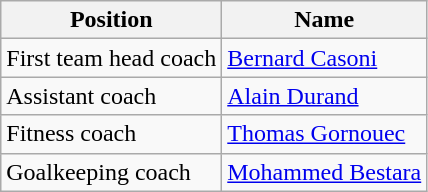<table class="wikitable" style="text-align:center;">
<tr>
<th>Position</th>
<th>Name</th>
</tr>
<tr>
<td style="text-align:left;">First team head coach</td>
<td style="text-align:left;"> <a href='#'>Bernard Casoni</a> </td>
</tr>
<tr>
<td style="text-align:left;">Assistant coach</td>
<td style="text-align:left;"> <a href='#'>Alain Durand</a></td>
</tr>
<tr>
<td style="text-align:left;">Fitness coach</td>
<td style="text-align:left;"> <a href='#'>Thomas Gornouec</a></td>
</tr>
<tr>
<td style="text-align:left;">Goalkeeping coach</td>
<td style="text-align:left;"> <a href='#'>Mohammed Bestara</a></td>
</tr>
</table>
